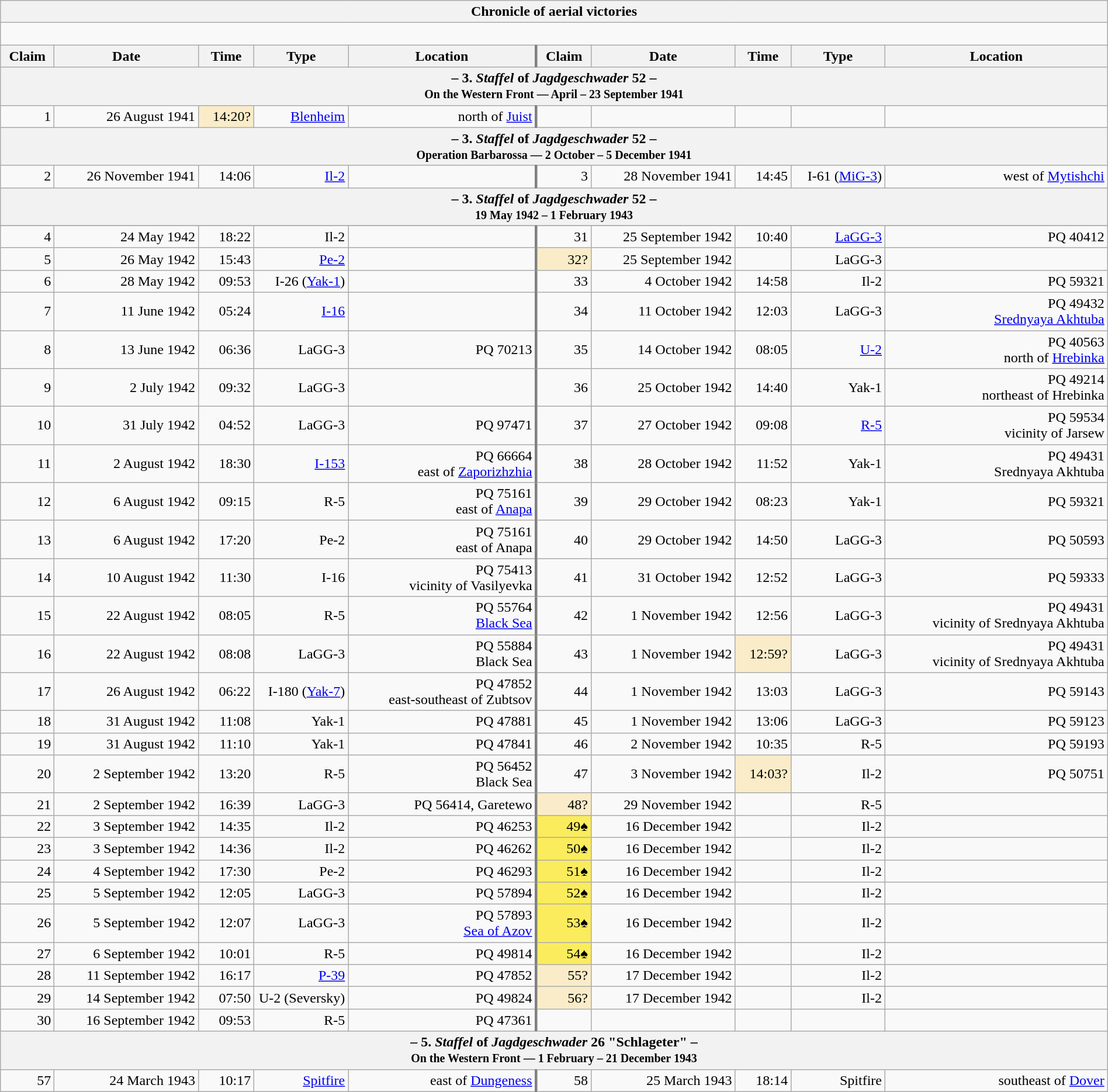<table class="wikitable plainrowheaders collapsible" style="margin-left: auto; margin-right: auto; border: none; text-align:right; width: 100%;">
<tr>
<th colspan="10">Chronicle of aerial victories</th>
</tr>
<tr>
<td colspan="10" style="text-align: left;"><br>
</td>
</tr>
<tr>
<th scope="col">Claim</th>
<th scope="col">Date</th>
<th scope="col">Time</th>
<th scope="col" width="100px">Type</th>
<th scope="col">Location</th>
<th scope="col" style="border-left: 3px solid grey;">Claim</th>
<th scope="col">Date</th>
<th scope="col">Time</th>
<th scope="col" width="100px">Type</th>
<th scope="col">Location</th>
</tr>
<tr>
<th colspan="10">– 3. <em>Staffel</em> of <em>Jagdgeschwader</em> 52 –<br><small>On the Western Front — April – 23 September 1941</small></th>
</tr>
<tr>
<td>1</td>
<td>26 August 1941</td>
<td style="background:#faecc8">14:20?</td>
<td><a href='#'>Blenheim</a></td>
<td>north of <a href='#'>Juist</a></td>
<td style="border-left: 3px solid grey;"></td>
<td></td>
<td></td>
<td></td>
<td></td>
</tr>
<tr>
<th colspan="10">– 3. <em>Staffel</em> of <em>Jagdgeschwader</em> 52 –<br><small>Operation Barbarossa — 2 October – 5 December 1941</small></th>
</tr>
<tr>
<td>2</td>
<td>26 November 1941</td>
<td>14:06</td>
<td><a href='#'>Il-2</a></td>
<td></td>
<td style="border-left: 3px solid grey;">3</td>
<td>28 November 1941</td>
<td>14:45</td>
<td>I-61 (<a href='#'>MiG-3</a>)</td>
<td>west of <a href='#'>Mytishchi</a></td>
</tr>
<tr>
<th colspan="10">– 3. <em>Staffel</em> of <em>Jagdgeschwader</em> 52 –<br><small>19 May 1942 – 1 February 1943</small></th>
</tr>
<tr>
</tr>
<tr>
<td>4</td>
<td>24 May 1942</td>
<td>18:22</td>
<td>Il-2</td>
<td></td>
<td style="border-left: 3px solid grey;">31</td>
<td>25 September 1942</td>
<td>10:40</td>
<td><a href='#'>LaGG-3</a></td>
<td>PQ 40412</td>
</tr>
<tr>
<td>5</td>
<td>26 May 1942</td>
<td>15:43</td>
<td><a href='#'>Pe-2</a></td>
<td></td>
<td style="border-left: 3px solid grey; background:#faecc8">32?</td>
<td>25 September 1942</td>
<td></td>
<td>LaGG-3</td>
<td></td>
</tr>
<tr>
<td>6</td>
<td>28 May 1942</td>
<td>09:53</td>
<td>I-26 (<a href='#'>Yak-1</a>)</td>
<td></td>
<td style="border-left: 3px solid grey;">33</td>
<td>4 October 1942</td>
<td>14:58</td>
<td>Il-2</td>
<td>PQ 59321</td>
</tr>
<tr>
<td>7</td>
<td>11 June 1942</td>
<td>05:24</td>
<td><a href='#'>I-16</a></td>
<td></td>
<td style="border-left: 3px solid grey;">34</td>
<td>11 October 1942</td>
<td>12:03</td>
<td>LaGG-3</td>
<td>PQ 49432<br><a href='#'>Srednyaya Akhtuba</a></td>
</tr>
<tr>
<td>8</td>
<td>13 June 1942</td>
<td>06:36</td>
<td>LaGG-3</td>
<td>PQ 70213</td>
<td style="border-left: 3px solid grey;">35</td>
<td>14 October 1942</td>
<td>08:05</td>
<td><a href='#'>U-2</a></td>
<td>PQ 40563<br> north of <a href='#'>Hrebinka</a></td>
</tr>
<tr>
<td>9</td>
<td>2 July 1942</td>
<td>09:32</td>
<td>LaGG-3</td>
<td></td>
<td style="border-left: 3px solid grey;">36</td>
<td>25 October 1942</td>
<td>14:40</td>
<td>Yak-1</td>
<td>PQ 49214<br>northeast of Hrebinka</td>
</tr>
<tr>
<td>10</td>
<td>31 July 1942</td>
<td>04:52</td>
<td>LaGG-3</td>
<td>PQ 97471</td>
<td style="border-left: 3px solid grey;">37</td>
<td>27 October 1942</td>
<td>09:08</td>
<td><a href='#'>R-5</a></td>
<td>PQ 59534<br>vicinity of Jarsew</td>
</tr>
<tr>
<td>11</td>
<td>2 August 1942</td>
<td>18:30</td>
<td><a href='#'>I-153</a></td>
<td>PQ 66664<br>east of <a href='#'>Zaporizhzhia</a></td>
<td style="border-left: 3px solid grey;">38</td>
<td>28 October 1942</td>
<td>11:52</td>
<td>Yak-1</td>
<td>PQ 49431<br>Srednyaya Akhtuba</td>
</tr>
<tr>
<td>12</td>
<td>6 August 1942</td>
<td>09:15</td>
<td>R-5</td>
<td>PQ 75161<br>east of <a href='#'>Anapa</a></td>
<td style="border-left: 3px solid grey;">39</td>
<td>29 October 1942</td>
<td>08:23</td>
<td>Yak-1</td>
<td>PQ 59321</td>
</tr>
<tr>
<td>13</td>
<td>6 August 1942</td>
<td>17:20</td>
<td>Pe-2</td>
<td>PQ 75161<br>east of Anapa</td>
<td style="border-left: 3px solid grey;">40</td>
<td>29 October 1942</td>
<td>14:50</td>
<td>LaGG-3</td>
<td>PQ 50593</td>
</tr>
<tr>
<td>14</td>
<td>10 August 1942</td>
<td>11:30</td>
<td>I-16</td>
<td>PQ 75413<br>vicinity of Vasilyevka</td>
<td style="border-left: 3px solid grey;">41</td>
<td>31 October 1942</td>
<td>12:52</td>
<td>LaGG-3</td>
<td>PQ 59333</td>
</tr>
<tr>
<td>15</td>
<td>22 August 1942</td>
<td>08:05</td>
<td>R-5</td>
<td>PQ 55764<br><a href='#'>Black Sea</a></td>
<td style="border-left: 3px solid grey;">42</td>
<td>1 November 1942</td>
<td>12:56</td>
<td>LaGG-3</td>
<td>PQ 49431<br>vicinity of Srednyaya Akhtuba</td>
</tr>
<tr>
<td>16</td>
<td>22 August 1942</td>
<td>08:08</td>
<td>LaGG-3</td>
<td>PQ 55884<br>Black Sea</td>
<td style="border-left: 3px solid grey;">43</td>
<td>1 November 1942</td>
<td style="background:#faecc8">12:59?</td>
<td>LaGG-3</td>
<td>PQ 49431<br>vicinity of Srednyaya Akhtuba</td>
</tr>
<tr>
<td>17</td>
<td>26 August 1942</td>
<td>06:22</td>
<td>I-180 (<a href='#'>Yak-7</a>)</td>
<td>PQ 47852<br>east-southeast of Zubtsov</td>
<td style="border-left: 3px solid grey;">44</td>
<td>1 November 1942</td>
<td>13:03</td>
<td>LaGG-3</td>
<td>PQ 59143</td>
</tr>
<tr>
<td>18</td>
<td>31 August 1942</td>
<td>11:08</td>
<td>Yak-1</td>
<td>PQ 47881</td>
<td style="border-left: 3px solid grey;">45</td>
<td>1 November 1942</td>
<td>13:06</td>
<td>LaGG-3</td>
<td>PQ 59123</td>
</tr>
<tr>
<td>19</td>
<td>31 August 1942</td>
<td>11:10</td>
<td>Yak-1</td>
<td>PQ 47841</td>
<td style="border-left: 3px solid grey;">46</td>
<td>2 November 1942</td>
<td>10:35</td>
<td>R-5</td>
<td>PQ 59193</td>
</tr>
<tr>
<td>20</td>
<td>2 September 1942</td>
<td>13:20</td>
<td>R-5</td>
<td>PQ 56452<br>Black Sea</td>
<td style="border-left: 3px solid grey;">47</td>
<td>3 November 1942</td>
<td style="background:#faecc8">14:03?</td>
<td>Il-2</td>
<td>PQ 50751</td>
</tr>
<tr>
<td>21</td>
<td>2 September 1942</td>
<td>16:39</td>
<td>LaGG-3</td>
<td>PQ 56414, Garetewo</td>
<td style="border-left: 3px solid grey; background:#faecc8">48?</td>
<td>29 November 1942</td>
<td></td>
<td>R-5</td>
<td></td>
</tr>
<tr>
<td>22</td>
<td>3 September 1942</td>
<td>14:35</td>
<td>Il-2</td>
<td>PQ 46253</td>
<td style="border-left: 3px solid grey; background:#fbec5d;">49♠</td>
<td>16 December 1942</td>
<td></td>
<td>Il-2</td>
<td></td>
</tr>
<tr>
<td>23</td>
<td>3 September 1942</td>
<td>14:36</td>
<td>Il-2</td>
<td>PQ 46262</td>
<td style="border-left: 3px solid grey; background:#fbec5d;">50♠</td>
<td>16 December 1942</td>
<td></td>
<td>Il-2</td>
<td></td>
</tr>
<tr>
<td>24</td>
<td>4 September 1942</td>
<td>17:30</td>
<td>Pe-2</td>
<td>PQ 46293</td>
<td style="border-left: 3px solid grey; background:#fbec5d;">51♠</td>
<td>16 December 1942</td>
<td></td>
<td>Il-2</td>
<td></td>
</tr>
<tr>
<td>25</td>
<td>5 September 1942</td>
<td>12:05</td>
<td>LaGG-3</td>
<td>PQ 57894</td>
<td style="border-left: 3px solid grey; background:#fbec5d;">52♠</td>
<td>16 December 1942</td>
<td></td>
<td>Il-2</td>
<td></td>
</tr>
<tr>
<td>26</td>
<td>5 September 1942</td>
<td>12:07</td>
<td>LaGG-3</td>
<td>PQ 57893<br><a href='#'>Sea of Azov</a></td>
<td style="border-left: 3px solid grey; background:#fbec5d;">53♠</td>
<td>16 December 1942</td>
<td></td>
<td>Il-2</td>
<td></td>
</tr>
<tr>
<td>27</td>
<td>6 September 1942</td>
<td>10:01</td>
<td>R-5</td>
<td>PQ 49814</td>
<td style="border-left: 3px solid grey; background:#fbec5d;">54♠</td>
<td>16 December 1942</td>
<td></td>
<td>Il-2</td>
<td></td>
</tr>
<tr>
<td>28</td>
<td>11 September 1942</td>
<td>16:17</td>
<td><a href='#'>P-39</a></td>
<td>PQ 47852</td>
<td style="border-left: 3px solid grey; background:#faecc8">55?</td>
<td>17 December 1942</td>
<td></td>
<td>Il-2</td>
<td></td>
</tr>
<tr>
<td>29</td>
<td>14 September 1942</td>
<td>07:50</td>
<td>U-2 (Seversky)</td>
<td>PQ 49824</td>
<td style="border-left: 3px solid grey; background:#faecc8">56?</td>
<td>17 December 1942</td>
<td></td>
<td>Il-2</td>
<td></td>
</tr>
<tr>
<td>30</td>
<td>16 September 1942</td>
<td>09:53</td>
<td>R-5</td>
<td>PQ 47361</td>
<td style="border-left: 3px solid grey;"></td>
<td></td>
<td></td>
<td></td>
<td></td>
</tr>
<tr>
<th colspan="10">– 5. <em>Staffel</em> of <em>Jagdgeschwader</em> 26 "Schlageter" –<br><small>On the Western Front — 1 February – 21 December 1943</small></th>
</tr>
<tr>
<td>57</td>
<td>24 March 1943</td>
<td>10:17</td>
<td><a href='#'>Spitfire</a></td>
<td> east of <a href='#'>Dungeness</a></td>
<td style="border-left: 3px solid grey;">58</td>
<td>25 March 1943</td>
<td>18:14</td>
<td>Spitfire</td>
<td> southeast of <a href='#'>Dover</a></td>
</tr>
</table>
